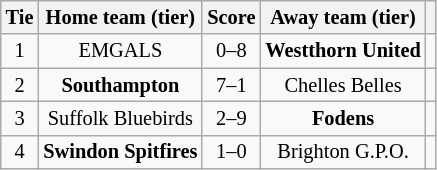<table class="wikitable" style="text-align:center; font-size:85%">
<tr>
<th>Tie</th>
<th>Home team (tier)</th>
<th>Score</th>
<th>Away team (tier)</th>
<th></th>
</tr>
<tr>
<td align="center">1</td>
<td>EMGALS</td>
<td align="center">0–8</td>
<td><strong>Westthorn United</strong></td>
<td></td>
</tr>
<tr>
<td align="center">2</td>
<td><strong>Southampton</strong></td>
<td align="center">7–1</td>
<td>Chelles Belles</td>
<td></td>
</tr>
<tr>
<td align="center">3</td>
<td>Suffolk Bluebirds</td>
<td align="center">2–9</td>
<td><strong>Fodens</strong></td>
<td></td>
</tr>
<tr>
<td align="center">4</td>
<td><strong>Swindon Spitfires</strong></td>
<td align="center">1–0</td>
<td>Brighton G.P.O.</td>
<td></td>
</tr>
</table>
